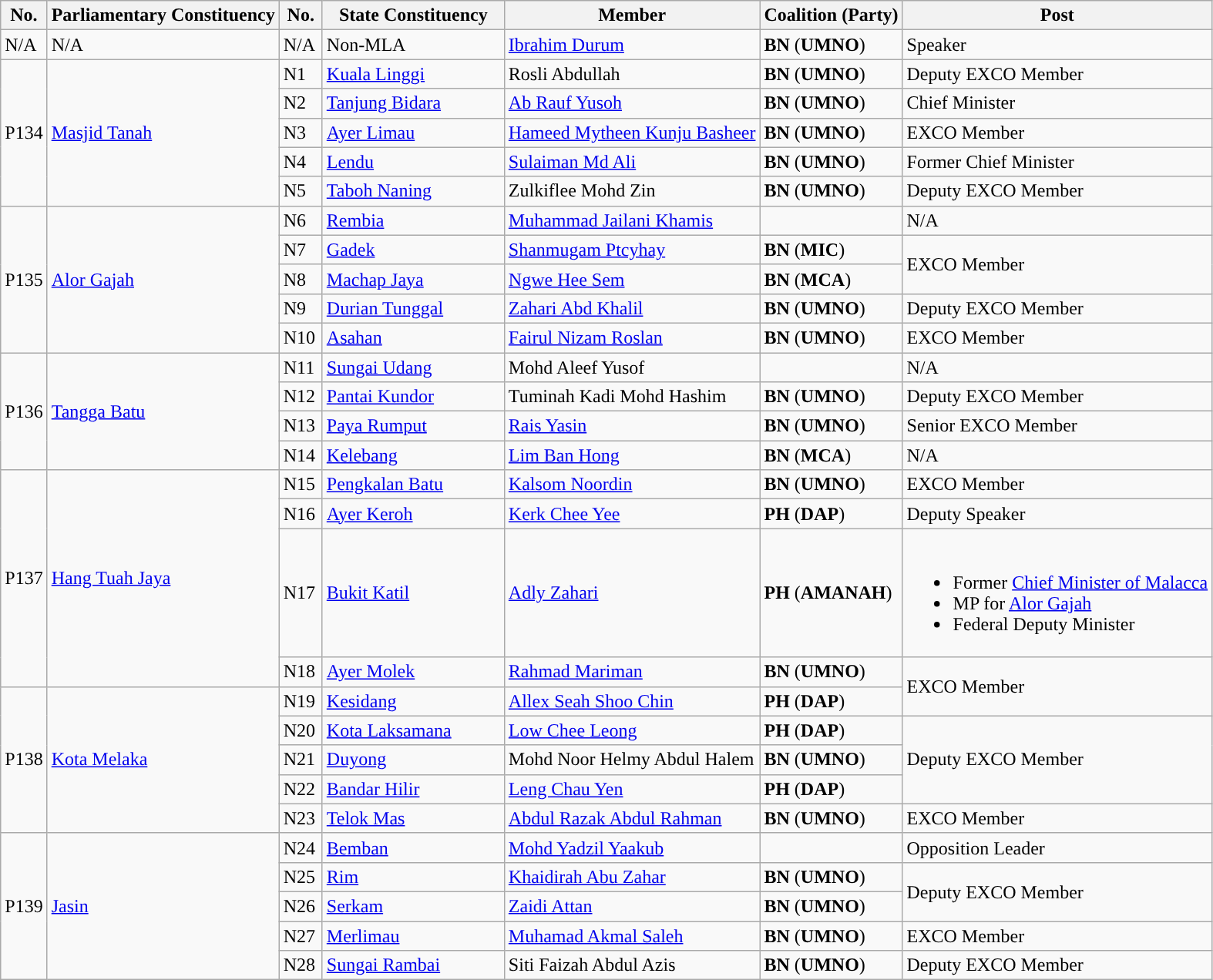<table class="wikitable">
<tr>
<th>No.</th>
<th>Parliamentary Constituency</th>
<th width="30">No.</th>
<th width="150">State Constituency</th>
<th>Member</th>
<th>Coalition (Party)</th>
<th>Post</th>
</tr>
<tr>
<td>N/A</td>
<td>N/A</td>
<td>N/A</td>
<td>Non-MLA</td>
<td><a href='#'>Ibrahim Durum</a></td>
<td><strong>BN</strong> (<strong>UMNO</strong>)</td>
<td>Speaker</td>
</tr>
<tr>
<td rowspan="5">P134</td>
<td rowspan="5"><a href='#'>Masjid Tanah</a></td>
<td>N1</td>
<td><a href='#'>Kuala Linggi</a></td>
<td>Rosli Abdullah</td>
<td><strong>BN</strong> (<strong>UMNO</strong>)</td>
<td>Deputy EXCO Member</td>
</tr>
<tr>
<td>N2</td>
<td><a href='#'>Tanjung Bidara</a></td>
<td><a href='#'>Ab Rauf Yusoh</a></td>
<td><strong>BN</strong> (<strong>UMNO</strong>)</td>
<td>Chief Minister</td>
</tr>
<tr>
<td>N3</td>
<td><a href='#'>Ayer Limau</a></td>
<td><a href='#'>Hameed Mytheen Kunju Basheer</a></td>
<td><strong>BN</strong> (<strong>UMNO</strong>)</td>
<td>EXCO Member</td>
</tr>
<tr>
<td>N4</td>
<td><a href='#'>Lendu</a></td>
<td><a href='#'>Sulaiman Md Ali</a></td>
<td><strong>BN</strong> (<strong>UMNO</strong>)</td>
<td>Former Chief Minister</td>
</tr>
<tr>
<td>N5</td>
<td><a href='#'>Taboh Naning</a></td>
<td>Zulkiflee Mohd Zin</td>
<td><strong>BN</strong> (<strong>UMNO</strong>)</td>
<td>Deputy EXCO Member</td>
</tr>
<tr>
<td rowspan="5">P135</td>
<td rowspan="5"><a href='#'>Alor Gajah</a></td>
<td>N6</td>
<td><a href='#'>Rembia</a></td>
<td><a href='#'>Muhammad Jailani Khamis</a></td>
<td></td>
<td>N/A</td>
</tr>
<tr>
<td>N7</td>
<td><a href='#'>Gadek</a></td>
<td><a href='#'>Shanmugam Ptcyhay</a></td>
<td><strong>BN</strong> (<strong>MIC</strong>)</td>
<td rowspan="2">EXCO Member</td>
</tr>
<tr>
<td>N8</td>
<td><a href='#'>Machap Jaya</a></td>
<td><a href='#'>Ngwe Hee Sem</a></td>
<td><strong>BN</strong> (<strong>MCA</strong>)</td>
</tr>
<tr>
<td>N9</td>
<td><a href='#'>Durian Tunggal</a></td>
<td><a href='#'>Zahari Abd Khalil</a></td>
<td><strong>BN</strong> (<strong>UMNO</strong>)</td>
<td>Deputy EXCO Member</td>
</tr>
<tr>
<td>N10</td>
<td><a href='#'>Asahan</a></td>
<td><a href='#'>Fairul Nizam Roslan</a></td>
<td><strong>BN</strong> (<strong>UMNO</strong>)</td>
<td>EXCO Member</td>
</tr>
<tr>
<td rowspan="4">P136</td>
<td rowspan="4"><a href='#'>Tangga Batu</a></td>
<td>N11</td>
<td><a href='#'>Sungai Udang</a></td>
<td>Mohd Aleef Yusof</td>
<td></td>
<td>N/A</td>
</tr>
<tr>
<td>N12</td>
<td><a href='#'>Pantai Kundor</a></td>
<td>Tuminah Kadi Mohd Hashim</td>
<td><strong>BN</strong> (<strong>UMNO</strong>)</td>
<td>Deputy EXCO Member</td>
</tr>
<tr>
<td>N13</td>
<td><a href='#'>Paya Rumput</a></td>
<td><a href='#'>Rais Yasin</a></td>
<td><strong>BN</strong> (<strong>UMNO</strong>)</td>
<td>Senior EXCO Member</td>
</tr>
<tr>
<td>N14</td>
<td><a href='#'>Kelebang</a></td>
<td><a href='#'>Lim Ban Hong</a></td>
<td><strong>BN</strong> (<strong>MCA</strong>)</td>
<td>N/A</td>
</tr>
<tr>
<td rowspan="4">P137</td>
<td rowspan="4"><a href='#'>Hang Tuah Jaya</a></td>
<td>N15</td>
<td><a href='#'>Pengkalan Batu</a></td>
<td><a href='#'>Kalsom Noordin</a></td>
<td><strong>BN</strong> (<strong>UMNO</strong>)</td>
<td>EXCO Member</td>
</tr>
<tr>
<td>N16</td>
<td><a href='#'>Ayer Keroh</a></td>
<td><a href='#'>Kerk Chee Yee</a></td>
<td><strong>PH</strong> (<strong>DAP</strong>)</td>
<td>Deputy Speaker</td>
</tr>
<tr>
<td>N17</td>
<td><a href='#'>Bukit Katil</a></td>
<td><a href='#'>Adly Zahari</a></td>
<td><strong>PH</strong> (<strong>AMANAH</strong>)</td>
<td><br><ul><li>Former <a href='#'>Chief Minister of Malacca</a></li><li>MP for <a href='#'>Alor Gajah</a></li><li>Federal Deputy Minister</li></ul></td>
</tr>
<tr>
<td>N18</td>
<td><a href='#'>Ayer Molek</a></td>
<td><a href='#'>Rahmad Mariman</a></td>
<td><strong>BN</strong> (<strong>UMNO</strong>)</td>
<td rowspan="2">EXCO Member</td>
</tr>
<tr>
<td rowspan="5">P138</td>
<td rowspan="5"><a href='#'>Kota Melaka</a></td>
<td>N19</td>
<td><a href='#'>Kesidang</a></td>
<td><a href='#'>Allex Seah Shoo Chin</a></td>
<td><strong>PH</strong> (<strong>DAP</strong>)</td>
</tr>
<tr>
<td>N20</td>
<td><a href='#'>Kota Laksamana</a></td>
<td><a href='#'>Low Chee Leong</a></td>
<td><strong>PH</strong> (<strong>DAP</strong>)</td>
<td rowspan="3">Deputy EXCO Member</td>
</tr>
<tr>
<td>N21</td>
<td><a href='#'>Duyong</a></td>
<td>Mohd Noor Helmy Abdul Halem</td>
<td><strong>BN</strong> (<strong>UMNO</strong>)</td>
</tr>
<tr>
<td>N22</td>
<td><a href='#'>Bandar Hilir</a></td>
<td><a href='#'>Leng Chau Yen</a></td>
<td><strong>PH</strong> (<strong>DAP</strong>)</td>
</tr>
<tr>
<td>N23</td>
<td><a href='#'>Telok Mas</a></td>
<td><a href='#'>Abdul Razak Abdul Rahman</a></td>
<td><strong>BN</strong> (<strong>UMNO</strong>)</td>
<td>EXCO Member</td>
</tr>
<tr>
<td rowspan="5">P139</td>
<td rowspan="5"><a href='#'>Jasin</a></td>
<td>N24</td>
<td><a href='#'>Bemban</a></td>
<td><a href='#'>Mohd Yadzil Yaakub</a></td>
<td></td>
<td>Opposition Leader</td>
</tr>
<tr>
<td>N25</td>
<td><a href='#'>Rim</a></td>
<td><a href='#'>Khaidirah Abu Zahar</a></td>
<td><strong>BN</strong> (<strong>UMNO</strong>)</td>
<td rowspan="2">Deputy EXCO Member</td>
</tr>
<tr>
<td>N26</td>
<td><a href='#'>Serkam</a></td>
<td><a href='#'>Zaidi Attan</a></td>
<td><strong>BN</strong> (<strong>UMNO</strong>)</td>
</tr>
<tr>
<td>N27</td>
<td><a href='#'>Merlimau</a></td>
<td><a href='#'>Muhamad Akmal Saleh</a></td>
<td><strong>BN</strong> (<strong>UMNO</strong>)</td>
<td>EXCO Member</td>
</tr>
<tr>
<td>N28</td>
<td><a href='#'>Sungai Rambai</a></td>
<td>Siti Faizah Abdul Azis</td>
<td><strong>BN</strong> (<strong>UMNO</strong>)</td>
<td>Deputy EXCO Member</td>
</tr>
</table>
